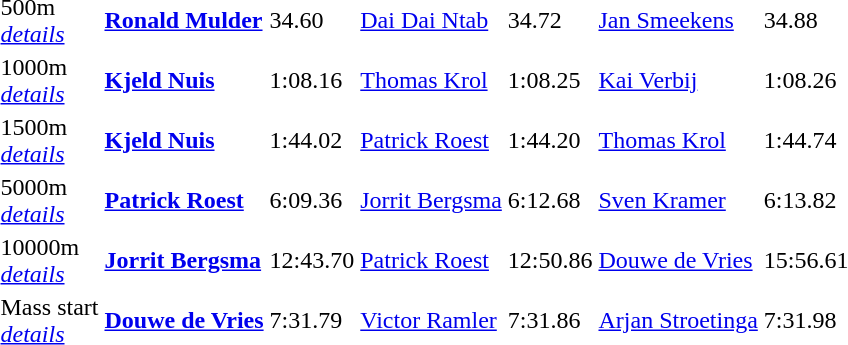<table>
<tr>
<td>500m <br> <a href='#'><em>details</em></a></td>
<td><strong><a href='#'>Ronald Mulder</a> </strong> <br></td>
<td>34.60</td>
<td><a href='#'>Dai Dai Ntab</a></td>
<td>34.72</td>
<td><a href='#'>Jan Smeekens</a></td>
<td>34.88</td>
</tr>
<tr>
<td>1000m <br> <a href='#'><em>details</em></a></td>
<td><strong><a href='#'>Kjeld Nuis</a></strong></td>
<td>1:08.16</td>
<td><a href='#'>Thomas Krol</a></td>
<td>1:08.25</td>
<td><a href='#'>Kai Verbij</a></td>
<td>1:08.26</td>
</tr>
<tr>
<td>1500m <br> <a href='#'><em>details</em></a></td>
<td><strong><a href='#'>Kjeld Nuis</a></strong></td>
<td>1:44.02</td>
<td><a href='#'>Patrick Roest</a></td>
<td>1:44.20</td>
<td><a href='#'>Thomas Krol</a></td>
<td>1:44.74</td>
</tr>
<tr>
<td>5000m <br> <a href='#'><em>details</em></a></td>
<td><strong><a href='#'>Patrick Roest</a></strong></td>
<td>6:09.36</td>
<td><a href='#'>Jorrit Bergsma</a></td>
<td>6:12.68</td>
<td><a href='#'>Sven Kramer</a></td>
<td>6:13.82</td>
</tr>
<tr>
<td>10000m <br> <a href='#'><em>details</em></a></td>
<td><strong><a href='#'>Jorrit Bergsma</a></strong></td>
<td>12:43.70</td>
<td><a href='#'>Patrick Roest</a></td>
<td>12:50.86</td>
<td><a href='#'>Douwe de Vries</a></td>
<td>15:56.61</td>
</tr>
<tr>
<td>Mass start <br> <a href='#'><em>details</em></a></td>
<td><strong><a href='#'>Douwe de Vries</a></strong></td>
<td>7:31.79</td>
<td><a href='#'>Victor Ramler</a></td>
<td>7:31.86</td>
<td><a href='#'>Arjan Stroetinga</a></td>
<td>7:31.98</td>
</tr>
</table>
